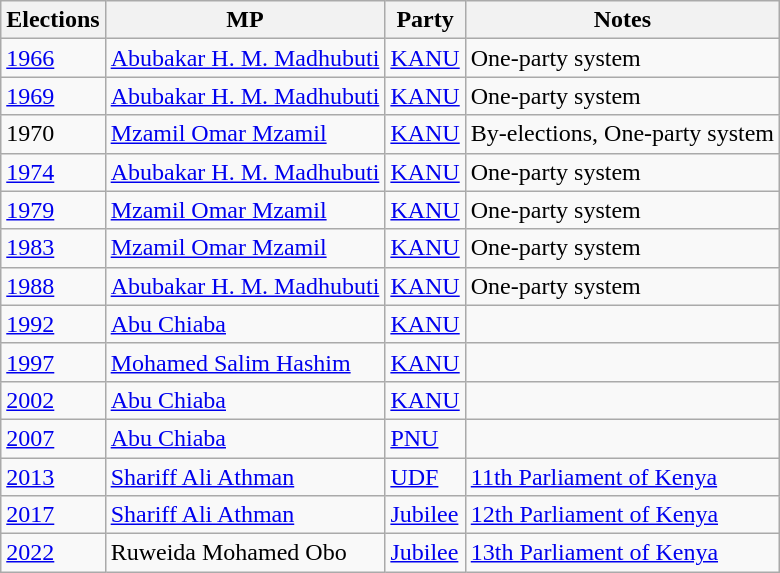<table class="wikitable">
<tr>
<th>Elections</th>
<th>MP </th>
<th>Party</th>
<th>Notes</th>
</tr>
<tr>
<td><a href='#'>1966</a></td>
<td><a href='#'>Abubakar H. M. Madhubuti</a></td>
<td><a href='#'>KANU</a></td>
<td>One-party system</td>
</tr>
<tr>
<td><a href='#'>1969</a></td>
<td><a href='#'>Abubakar H. M. Madhubuti</a></td>
<td><a href='#'>KANU</a></td>
<td>One-party system</td>
</tr>
<tr>
<td>1970</td>
<td><a href='#'>Mzamil Omar Mzamil</a></td>
<td><a href='#'>KANU</a></td>
<td>By-elections, One-party system</td>
</tr>
<tr>
<td><a href='#'>1974</a></td>
<td><a href='#'>Abubakar H. M. Madhubuti</a></td>
<td><a href='#'>KANU</a></td>
<td>One-party system</td>
</tr>
<tr>
<td><a href='#'>1979</a></td>
<td><a href='#'>Mzamil Omar Mzamil</a></td>
<td><a href='#'>KANU</a></td>
<td>One-party system</td>
</tr>
<tr>
<td><a href='#'>1983</a></td>
<td><a href='#'>Mzamil Omar Mzamil</a></td>
<td><a href='#'>KANU</a></td>
<td>One-party system</td>
</tr>
<tr>
<td><a href='#'>1988</a></td>
<td><a href='#'>Abubakar H. M. Madhubuti</a></td>
<td><a href='#'>KANU</a></td>
<td>One-party system</td>
</tr>
<tr>
<td><a href='#'>1992</a></td>
<td><a href='#'>Abu Chiaba</a></td>
<td><a href='#'>KANU</a></td>
<td></td>
</tr>
<tr>
<td><a href='#'>1997</a></td>
<td><a href='#'>Mohamed Salim Hashim</a></td>
<td><a href='#'>KANU</a></td>
<td></td>
</tr>
<tr>
<td><a href='#'>2002</a></td>
<td><a href='#'>Abu Chiaba</a></td>
<td><a href='#'>KANU</a></td>
<td></td>
</tr>
<tr>
<td><a href='#'>2007</a></td>
<td><a href='#'>Abu Chiaba</a></td>
<td><a href='#'>PNU</a></td>
<td></td>
</tr>
<tr>
<td><a href='#'>2013</a></td>
<td><a href='#'>Shariff Ali Athman</a></td>
<td><a href='#'>UDF</a></td>
<td><a href='#'>11th Parliament of Kenya</a></td>
</tr>
<tr>
<td><a href='#'>2017</a></td>
<td><a href='#'>Shariff Ali Athman</a></td>
<td><a href='#'>Jubilee</a></td>
<td><a href='#'>12th Parliament of Kenya</a></td>
</tr>
<tr>
<td><a href='#'>2022</a></td>
<td>Ruweida Mohamed Obo</td>
<td><a href='#'>Jubilee</a></td>
<td><a href='#'>13th Parliament of Kenya</a></td>
</tr>
</table>
